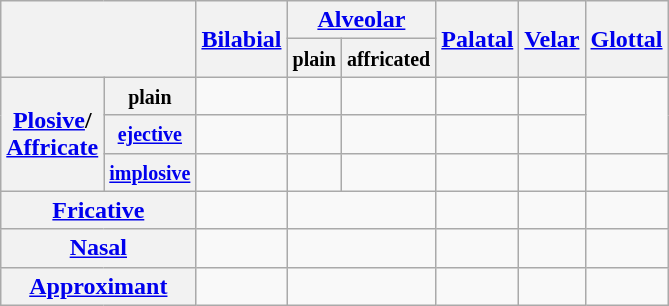<table class="wikitable" style="text-align:center;">
<tr>
<th rowspan="2" colspan="2"></th>
<th rowspan="2"><a href='#'>Bilabial</a></th>
<th colspan="2"><a href='#'>Alveolar</a></th>
<th rowspan="2"><a href='#'>Palatal</a></th>
<th rowspan="2"><a href='#'>Velar</a></th>
<th rowspan="2"><a href='#'>Glottal</a></th>
</tr>
<tr>
<th><small>plain</small></th>
<th><small>affricated</small></th>
</tr>
<tr>
<th rowspan="3"><a href='#'>Plosive</a>/<br><a href='#'>Affricate</a></th>
<th><small>plain</small></th>
<td></td>
<td></td>
<td> </td>
<td> </td>
<td></td>
<td rowspan="2"> </td>
</tr>
<tr>
<th><small><a href='#'>ejective</a></small></th>
<td></td>
<td></td>
<td> </td>
<td> </td>
<td></td>
</tr>
<tr>
<th><small><a href='#'>implosive</a></small></th>
<td> </td>
<td></td>
<td></td>
<td></td>
<td></td>
<td></td>
</tr>
<tr>
<th colspan="2"><a href='#'>Fricative</a></th>
<td></td>
<td colspan="2"></td>
<td> </td>
<td></td>
<td></td>
</tr>
<tr>
<th colspan="2"><a href='#'>Nasal</a></th>
<td></td>
<td colspan="2"></td>
<td></td>
<td></td>
<td></td>
</tr>
<tr>
<th colspan="2"><a href='#'>Approximant</a></th>
<td></td>
<td colspan="2"></td>
<td></td>
<td></td>
<td></td>
</tr>
</table>
